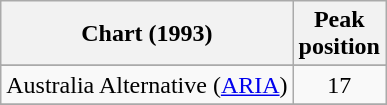<table class="wikitable">
<tr>
<th>Chart (1993)</th>
<th>Peak<br>position</th>
</tr>
<tr>
</tr>
<tr>
<td align="left">Australia Alternative (<a href='#'>ARIA</a>)</td>
<td align="center">17</td>
</tr>
<tr>
</tr>
</table>
